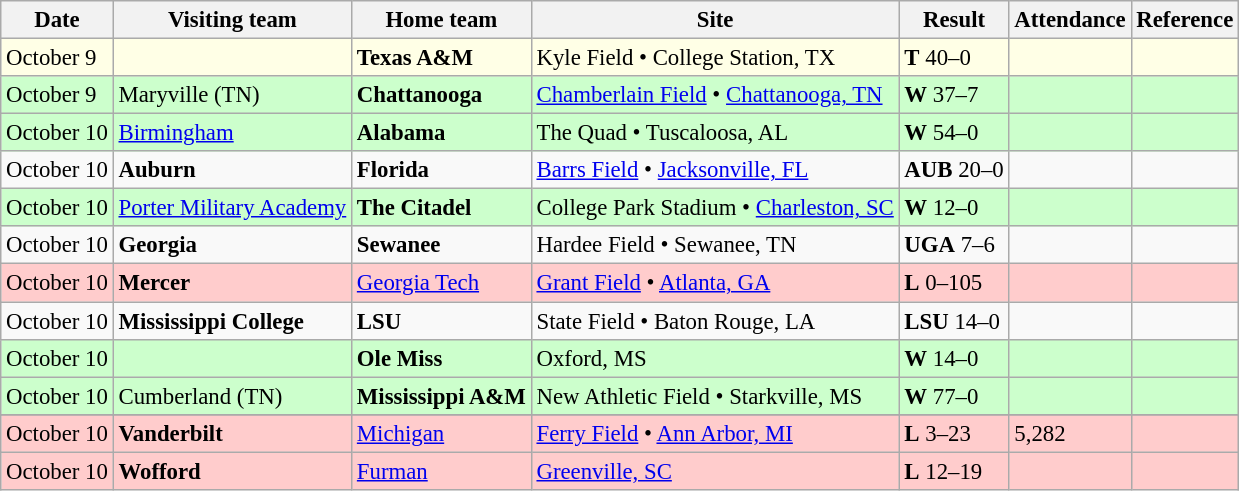<table class="wikitable" style="font-size:95%;">
<tr>
<th>Date</th>
<th>Visiting team</th>
<th>Home team</th>
<th>Site</th>
<th>Result</th>
<th>Attendance</th>
<th class="unsortable">Reference</th>
</tr>
<tr bgcolor=ffffe6>
<td>October 9</td>
<td></td>
<td><strong>Texas A&M</strong></td>
<td>Kyle Field • College Station, TX</td>
<td><strong>T</strong> 40–0</td>
<td></td>
<td></td>
</tr>
<tr bgcolor=ccffcc>
<td>October 9</td>
<td>Maryville (TN)</td>
<td><strong>Chattanooga</strong></td>
<td><a href='#'>Chamberlain Field</a> • <a href='#'>Chattanooga, TN</a></td>
<td><strong>W</strong> 37–7</td>
<td></td>
<td></td>
</tr>
<tr bgcolor=ccffcc>
<td>October 10</td>
<td><a href='#'>Birmingham</a></td>
<td><strong>Alabama</strong></td>
<td>The Quad • Tuscaloosa, AL</td>
<td><strong>W</strong> 54–0</td>
<td></td>
<td></td>
</tr>
<tr bgcolor=>
<td>October 10</td>
<td><strong>Auburn</strong></td>
<td><strong>Florida</strong></td>
<td><a href='#'>Barrs Field</a> • <a href='#'>Jacksonville, FL</a></td>
<td><strong>AUB</strong> 20–0</td>
<td></td>
<td></td>
</tr>
<tr bgcolor=ccffcc>
<td>October 10</td>
<td><a href='#'>Porter Military Academy</a></td>
<td><strong>The Citadel</strong></td>
<td>College Park Stadium • <a href='#'>Charleston, SC</a></td>
<td><strong>W</strong> 12–0</td>
<td></td>
<td></td>
</tr>
<tr bgcolor=>
<td>October 10</td>
<td><strong>Georgia</strong></td>
<td><strong>Sewanee</strong></td>
<td>Hardee Field • Sewanee, TN</td>
<td><strong>UGA</strong> 7–6</td>
<td></td>
<td></td>
</tr>
<tr bgcolor=ffcccc>
<td>October 10</td>
<td><strong>Mercer</strong></td>
<td><a href='#'>Georgia Tech</a></td>
<td><a href='#'>Grant Field</a> • <a href='#'>Atlanta, GA</a></td>
<td><strong>L</strong> 0–105</td>
<td></td>
<td></td>
</tr>
<tr bgcolor=>
<td>October 10</td>
<td><strong>Mississippi College</strong></td>
<td><strong>LSU</strong></td>
<td>State Field • Baton Rouge, LA</td>
<td><strong>LSU</strong> 14–0</td>
<td></td>
<td></td>
</tr>
<tr bgcolor=ccffcc>
<td>October 10</td>
<td></td>
<td><strong>Ole Miss</strong></td>
<td>Oxford, MS</td>
<td><strong>W</strong> 14–0</td>
<td></td>
<td></td>
</tr>
<tr bgcolor=ccffcc>
<td>October 10</td>
<td>Cumberland (TN)</td>
<td><strong>Mississippi A&M</strong></td>
<td>New Athletic Field • Starkville, MS</td>
<td><strong>W</strong> 77–0</td>
<td></td>
<td></td>
</tr>
<tr bgcolor=>
</tr>
<tr October 10||>
</tr>
<tr bgcolor=ffcccc>
<td>October 10</td>
<td><strong>Vanderbilt</strong></td>
<td><a href='#'>Michigan</a></td>
<td><a href='#'>Ferry Field</a> • <a href='#'>Ann Arbor, MI</a></td>
<td><strong>L</strong> 3–23</td>
<td>5,282</td>
<td></td>
</tr>
<tr bgcolor=ffcccc>
<td>October 10</td>
<td><strong>Wofford</strong></td>
<td><a href='#'>Furman</a></td>
<td><a href='#'>Greenville, SC</a></td>
<td><strong>L</strong> 12–19</td>
<td></td>
<td></td>
</tr>
</table>
